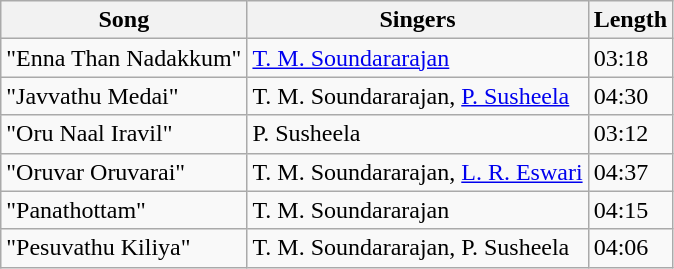<table class="wikitable">
<tr>
<th>Song</th>
<th>Singers</th>
<th>Length</th>
</tr>
<tr>
<td>"Enna Than Nadakkum"</td>
<td><a href='#'>T. M. Soundararajan</a></td>
<td>03:18</td>
</tr>
<tr>
<td>"Javvathu Medai"</td>
<td>T. M. Soundararajan, <a href='#'>P. Susheela</a></td>
<td>04:30</td>
</tr>
<tr>
<td>"Oru Naal Iravil"</td>
<td>P. Susheela</td>
<td>03:12</td>
</tr>
<tr>
<td>"Oruvar Oruvarai"</td>
<td>T. M. Soundararajan, <a href='#'>L. R. Eswari</a></td>
<td>04:37</td>
</tr>
<tr>
<td>"Panathottam"</td>
<td>T. M. Soundararajan</td>
<td>04:15</td>
</tr>
<tr>
<td>"Pesuvathu Kiliya"</td>
<td>T. M. Soundararajan, P. Susheela</td>
<td>04:06</td>
</tr>
</table>
